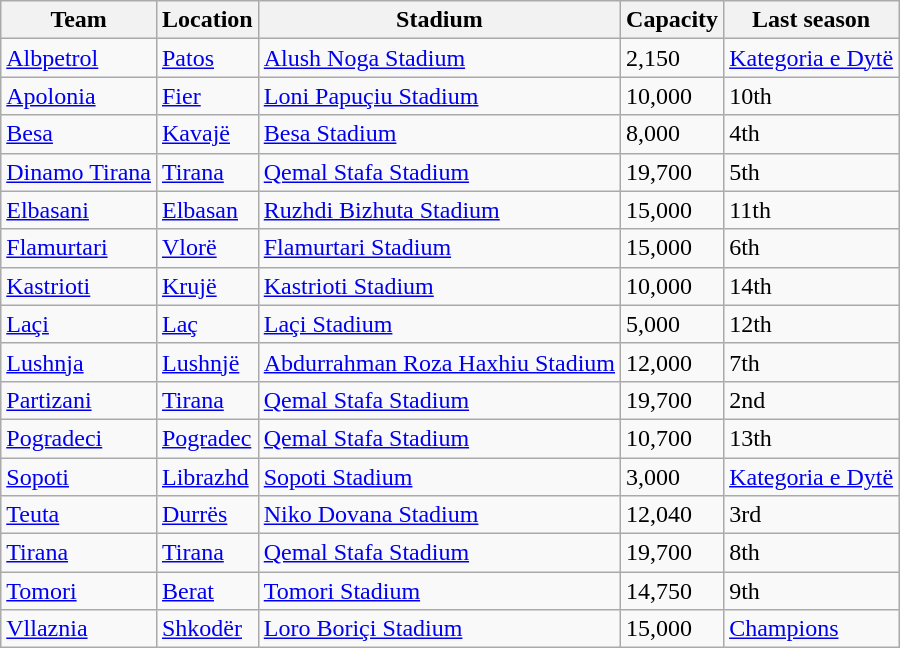<table class="wikitable sortable">
<tr>
<th>Team</th>
<th>Location</th>
<th>Stadium</th>
<th>Capacity</th>
<th>Last season</th>
</tr>
<tr>
<td><a href='#'>Albpetrol</a></td>
<td><a href='#'>Patos</a></td>
<td><a href='#'>Alush Noga Stadium</a></td>
<td>2,150</td>
<td><a href='#'>Kategoria e Dytë</a></td>
</tr>
<tr>
<td><a href='#'>Apolonia</a></td>
<td><a href='#'>Fier</a></td>
<td><a href='#'>Loni Papuçiu Stadium</a></td>
<td>10,000</td>
<td>10th</td>
</tr>
<tr>
<td><a href='#'>Besa</a></td>
<td><a href='#'>Kavajë</a></td>
<td><a href='#'>Besa Stadium</a></td>
<td>8,000</td>
<td>4th</td>
</tr>
<tr>
<td><a href='#'>Dinamo Tirana</a></td>
<td><a href='#'>Tirana</a></td>
<td><a href='#'>Qemal Stafa Stadium</a></td>
<td>19,700</td>
<td>5th</td>
</tr>
<tr>
<td><a href='#'>Elbasani</a></td>
<td><a href='#'>Elbasan</a></td>
<td><a href='#'>Ruzhdi Bizhuta Stadium</a></td>
<td>15,000</td>
<td>11th</td>
</tr>
<tr>
<td><a href='#'>Flamurtari</a></td>
<td><a href='#'>Vlorë</a></td>
<td><a href='#'>Flamurtari Stadium</a></td>
<td>15,000</td>
<td>6th</td>
</tr>
<tr>
<td><a href='#'>Kastrioti</a></td>
<td><a href='#'>Krujë</a></td>
<td><a href='#'>Kastrioti Stadium</a></td>
<td>10,000</td>
<td>14th</td>
</tr>
<tr>
<td><a href='#'>Laçi</a></td>
<td><a href='#'>Laç</a></td>
<td><a href='#'>Laçi Stadium</a></td>
<td>5,000</td>
<td>12th</td>
</tr>
<tr>
<td><a href='#'>Lushnja</a></td>
<td><a href='#'>Lushnjë</a></td>
<td><a href='#'>Abdurrahman Roza Haxhiu Stadium</a></td>
<td>12,000</td>
<td>7th</td>
</tr>
<tr>
<td><a href='#'>Partizani</a></td>
<td><a href='#'>Tirana</a></td>
<td><a href='#'>Qemal Stafa Stadium</a></td>
<td>19,700</td>
<td>2nd</td>
</tr>
<tr>
<td><a href='#'>Pogradeci</a></td>
<td><a href='#'>Pogradec</a></td>
<td><a href='#'>Qemal Stafa Stadium</a></td>
<td>10,700</td>
<td>13th</td>
</tr>
<tr>
<td><a href='#'>Sopoti</a></td>
<td><a href='#'>Librazhd</a></td>
<td><a href='#'>Sopoti Stadium</a></td>
<td>3,000</td>
<td><a href='#'>Kategoria e Dytë</a></td>
</tr>
<tr>
<td><a href='#'>Teuta</a></td>
<td><a href='#'>Durrës</a></td>
<td><a href='#'>Niko Dovana Stadium</a></td>
<td>12,040</td>
<td>3rd</td>
</tr>
<tr>
<td><a href='#'>Tirana</a></td>
<td><a href='#'>Tirana</a></td>
<td><a href='#'>Qemal Stafa Stadium</a></td>
<td>19,700</td>
<td>8th</td>
</tr>
<tr>
<td><a href='#'>Tomori</a></td>
<td><a href='#'>Berat</a></td>
<td><a href='#'>Tomori Stadium</a></td>
<td>14,750</td>
<td>9th</td>
</tr>
<tr>
<td><a href='#'>Vllaznia</a></td>
<td><a href='#'>Shkodër</a></td>
<td><a href='#'>Loro Boriçi Stadium</a></td>
<td>15,000</td>
<td><a href='#'>Champions</a></td>
</tr>
</table>
